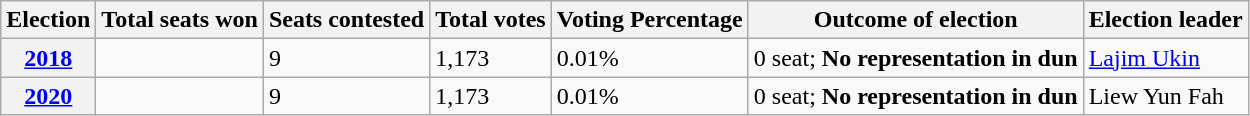<table class="wikitable">
<tr>
<th>Election</th>
<th>Total seats won</th>
<th>Seats contested</th>
<th>Total votes</th>
<th>Voting Percentage</th>
<th>Outcome of election</th>
<th>Election leader</th>
</tr>
<tr>
<th><a href='#'>2018</a></th>
<td></td>
<td>9</td>
<td>1,173</td>
<td>0.01%</td>
<td>0 seat; <strong>No representation in dun</strong></td>
<td><a href='#'>Lajim Ukin</a></td>
</tr>
<tr>
<th><a href='#'>2020</a></th>
<td></td>
<td>9</td>
<td>1,173</td>
<td>0.01%</td>
<td>0 seat; <strong>No representation in dun</strong></td>
<td>Liew Yun Fah</td>
</tr>
</table>
